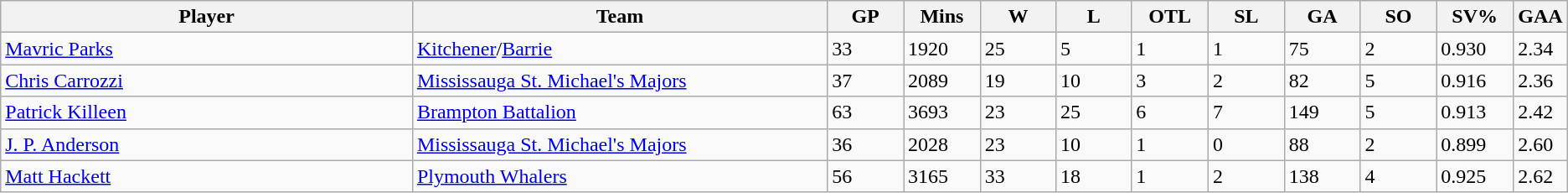<table class="wikitable">
<tr>
<th bgcolor="#DDDDFF" width="27.5%">Player</th>
<th bgcolor="#DDDDFF" width="27.5%">Team</th>
<th bgcolor="#DDDDFF" width="5%">GP</th>
<th bgcolor="#DDDDFF" width="5%">Mins</th>
<th bgcolor="#DDDDFF" width="5%">W</th>
<th bgcolor="#DDDDFF" width="5%">L</th>
<th bgcolor="#DDDDFF" width="5%">OTL</th>
<th bgcolor="#DDDDFF" width="5%">SL</th>
<th bgcolor="#DDDDFF" width="5%">GA</th>
<th bgcolor="#DDDDFF" width="5%">SO</th>
<th bgcolor="#DDDDFF" width="5%">SV%</th>
<th bgcolor="#DDDDFF" width="5%">GAA</th>
</tr>
<tr>
<td><a href='#'>Mavric Parks</a></td>
<td><a href='#'>Kitchener</a>/<a href='#'>Barrie</a></td>
<td>33</td>
<td>1920</td>
<td>25</td>
<td>5</td>
<td>1</td>
<td>1</td>
<td>75</td>
<td>2</td>
<td>0.930</td>
<td>2.34</td>
</tr>
<tr>
<td><a href='#'>Chris Carrozzi</a></td>
<td><a href='#'>Mississauga St. Michael's Majors</a></td>
<td>37</td>
<td>2089</td>
<td>19</td>
<td>10</td>
<td>3</td>
<td>2</td>
<td>82</td>
<td>5</td>
<td>0.916</td>
<td>2.36</td>
</tr>
<tr>
<td><a href='#'>Patrick Killeen</a></td>
<td><a href='#'>Brampton Battalion</a></td>
<td>63</td>
<td>3693</td>
<td>23</td>
<td>25</td>
<td>6</td>
<td>7</td>
<td>149</td>
<td>5</td>
<td>0.913</td>
<td>2.42</td>
</tr>
<tr>
<td><a href='#'>J. P. Anderson</a></td>
<td><a href='#'>Mississauga St. Michael's Majors</a></td>
<td>36</td>
<td>2028</td>
<td>23</td>
<td>10</td>
<td>1</td>
<td>0</td>
<td>88</td>
<td>2</td>
<td>0.899</td>
<td>2.60</td>
</tr>
<tr>
<td><a href='#'>Matt Hackett</a></td>
<td><a href='#'>Plymouth Whalers</a></td>
<td>56</td>
<td>3165</td>
<td>33</td>
<td>18</td>
<td>1</td>
<td>2</td>
<td>138</td>
<td>4</td>
<td>0.925</td>
<td>2.62</td>
</tr>
</table>
